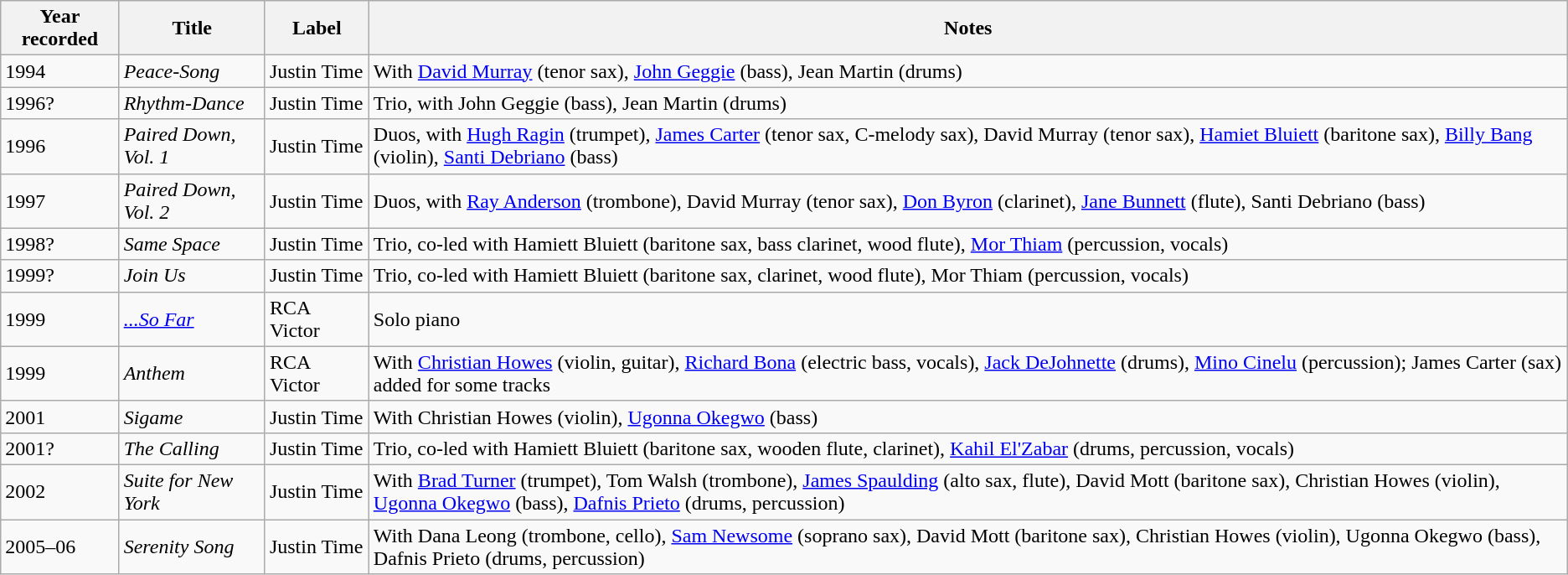<table class="wikitable sortable">
<tr>
<th style="text-align:center;">Year recorded</th>
<th>Title</th>
<th>Label</th>
<th>Notes</th>
</tr>
<tr>
<td>1994</td>
<td><em>Peace-Song</em></td>
<td>Justin Time</td>
<td>With <a href='#'>David Murray</a> (tenor sax), <a href='#'>John Geggie</a> (bass), Jean Martin (drums)</td>
</tr>
<tr>
<td>1996?</td>
<td><em>Rhythm-Dance</em></td>
<td>Justin Time</td>
<td>Trio, with John Geggie (bass), Jean Martin (drums)</td>
</tr>
<tr>
<td>1996</td>
<td><em>Paired Down, Vol. 1</em></td>
<td>Justin Time</td>
<td>Duos, with <a href='#'>Hugh Ragin</a> (trumpet), <a href='#'>James Carter</a> (tenor sax, C-melody sax), David Murray (tenor sax), <a href='#'>Hamiet Bluiett</a> (baritone sax), <a href='#'>Billy Bang</a> (violin), <a href='#'>Santi Debriano</a> (bass)</td>
</tr>
<tr>
<td>1997</td>
<td><em>Paired Down, Vol. 2</em></td>
<td>Justin Time</td>
<td>Duos, with <a href='#'>Ray Anderson</a> (trombone), David Murray (tenor sax), <a href='#'>Don Byron</a> (clarinet), <a href='#'>Jane Bunnett</a> (flute), Santi Debriano (bass)</td>
</tr>
<tr>
<td>1998?</td>
<td><em>Same Space</em></td>
<td>Justin Time</td>
<td>Trio, co-led with Hamiett Bluiett (baritone sax, bass clarinet, wood flute), <a href='#'>Mor Thiam</a> (percussion, vocals)</td>
</tr>
<tr>
<td>1999?</td>
<td><em>Join Us</em></td>
<td>Justin Time</td>
<td>Trio, co-led with Hamiett Bluiett (baritone sax, clarinet, wood flute), Mor Thiam (percussion, vocals)</td>
</tr>
<tr>
<td>1999</td>
<td><em><a href='#'>...So Far</a></em></td>
<td>RCA Victor</td>
<td>Solo piano</td>
</tr>
<tr>
<td>1999</td>
<td><em>Anthem</em></td>
<td>RCA Victor</td>
<td>With <a href='#'>Christian Howes</a> (violin, guitar), <a href='#'>Richard Bona</a> (electric bass, vocals), <a href='#'>Jack DeJohnette</a> (drums), <a href='#'>Mino Cinelu</a> (percussion); James Carter (sax) added for some tracks</td>
</tr>
<tr>
<td>2001</td>
<td><em>Sigame</em></td>
<td>Justin Time</td>
<td>With Christian Howes (violin), <a href='#'>Ugonna Okegwo</a> (bass)</td>
</tr>
<tr>
<td>2001?</td>
<td><em>The Calling</em></td>
<td>Justin Time</td>
<td>Trio, co-led with Hamiett Bluiett (baritone sax, wooden flute, clarinet), <a href='#'>Kahil El'Zabar</a> (drums, percussion, vocals)</td>
</tr>
<tr>
<td>2002</td>
<td><em>Suite for New York</em></td>
<td>Justin Time</td>
<td>With <a href='#'>Brad Turner</a> (trumpet), Tom Walsh (trombone), <a href='#'>James Spaulding</a> (alto sax, flute), David Mott (baritone sax), Christian Howes (violin), <a href='#'>Ugonna Okegwo</a> (bass), <a href='#'>Dafnis Prieto</a> (drums, percussion)</td>
</tr>
<tr>
<td>2005–06</td>
<td><em>Serenity Song</em></td>
<td>Justin Time</td>
<td>With Dana Leong (trombone, cello), <a href='#'>Sam Newsome</a> (soprano sax), David Mott (baritone sax), Christian Howes (violin), Ugonna Okegwo (bass), Dafnis Prieto (drums, percussion)</td>
</tr>
</table>
